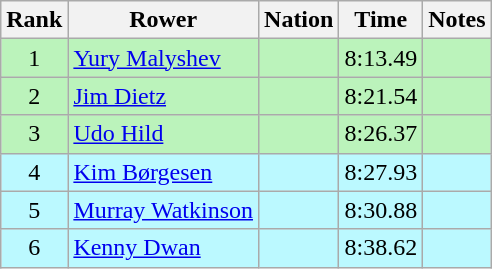<table class="wikitable sortable" style="text-align:center">
<tr>
<th>Rank</th>
<th>Rower</th>
<th>Nation</th>
<th>Time</th>
<th>Notes</th>
</tr>
<tr bgcolor=bbf3bb>
<td>1</td>
<td align=left><a href='#'>Yury Malyshev</a></td>
<td align=left></td>
<td>8:13.49</td>
<td></td>
</tr>
<tr bgcolor=bbf3bb>
<td>2</td>
<td align=left><a href='#'>Jim Dietz</a></td>
<td align=left></td>
<td>8:21.54</td>
<td></td>
</tr>
<tr bgcolor=bbf3bb>
<td>3</td>
<td align=left><a href='#'>Udo Hild</a></td>
<td align=left></td>
<td>8:26.37</td>
<td></td>
</tr>
<tr bgcolor=bbf9ff>
<td>4</td>
<td align=left><a href='#'>Kim Børgesen</a></td>
<td align=left></td>
<td>8:27.93</td>
<td></td>
</tr>
<tr bgcolor=bbf9ff>
<td>5</td>
<td align=left><a href='#'>Murray Watkinson</a></td>
<td align=left></td>
<td>8:30.88</td>
<td></td>
</tr>
<tr bgcolor=bbf9ff>
<td>6</td>
<td align=left><a href='#'>Kenny Dwan</a></td>
<td align=left></td>
<td>8:38.62</td>
<td></td>
</tr>
</table>
